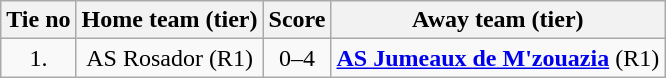<table class="wikitable" style="text-align: center">
<tr>
<th>Tie no</th>
<th>Home team (tier)</th>
<th>Score</th>
<th>Away team (tier)</th>
</tr>
<tr>
<td>1.</td>
<td> AS Rosador (R1)</td>
<td>0–4</td>
<td><strong><a href='#'>AS Jumeaux de M'zouazia</a></strong> (R1) </td>
</tr>
</table>
